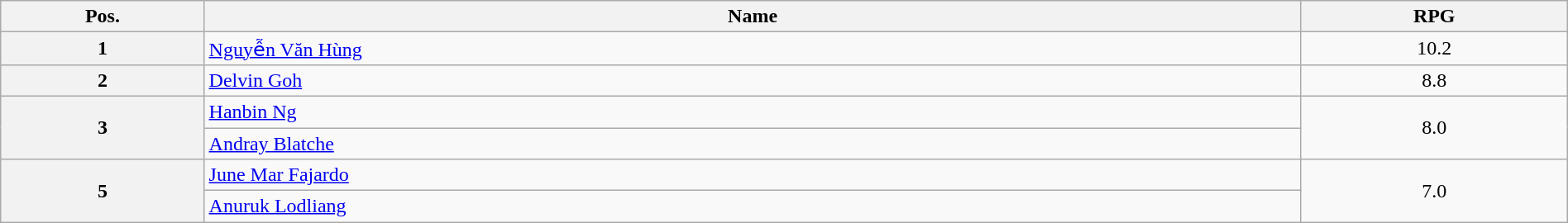<table class=wikitable width=100% style="text-align:center;">
<tr>
<th width="13%">Pos.</th>
<th width="70%">Name</th>
<th width="17%">RPG</th>
</tr>
<tr>
<th>1</th>
<td align=left> <a href='#'>Nguyễn Văn Hùng</a></td>
<td>10.2</td>
</tr>
<tr>
<th>2</th>
<td align=left> <a href='#'>Delvin Goh</a></td>
<td>8.8</td>
</tr>
<tr>
<th rowspan=2>3</th>
<td align=left> <a href='#'>Hanbin Ng</a></td>
<td rowspan=2>8.0</td>
</tr>
<tr>
<td align=left> <a href='#'>Andray Blatche</a></td>
</tr>
<tr>
<th rowspan=2>5</th>
<td align=left> <a href='#'>June Mar Fajardo</a></td>
<td rowspan=2>7.0</td>
</tr>
<tr>
<td align=left> <a href='#'>Anuruk Lodliang</a></td>
</tr>
</table>
